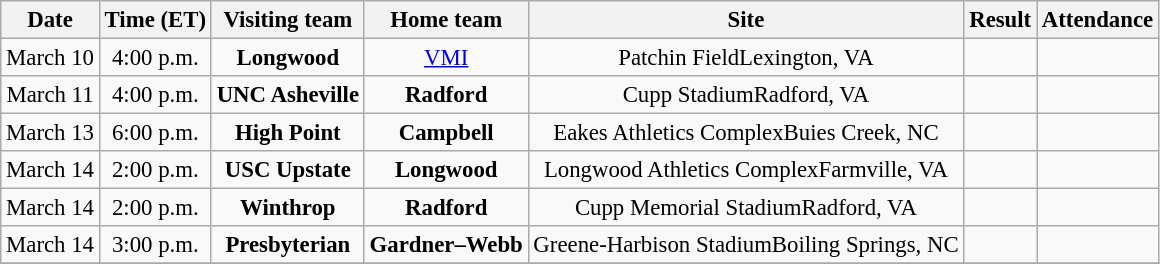<table class="wikitable" style="font-size:95%; text-align: center;">
<tr>
<th>Date</th>
<th>Time (ET)</th>
<th>Visiting team</th>
<th>Home team</th>
<th>Site</th>
<th>Result</th>
<th>Attendance</th>
</tr>
<tr>
<td>March 10</td>
<td>4:00 p.m.</td>
<td><strong>Longwood</strong></td>
<td><a href='#'>VMI</a></td>
<td>Patchin FieldLexington, VA</td>
<td></td>
<td></td>
</tr>
<tr>
<td>March 11</td>
<td>4:00 p.m.</td>
<td><strong>UNC Asheville</strong></td>
<td><strong>Radford</strong></td>
<td>Cupp StadiumRadford, VA</td>
<td></td>
<td></td>
</tr>
<tr>
<td>March 13</td>
<td>6:00 p.m.</td>
<td><strong>High Point</strong></td>
<td><strong>Campbell</strong></td>
<td>Eakes Athletics ComplexBuies Creek, NC</td>
<td></td>
<td></td>
</tr>
<tr>
<td>March 14</td>
<td>2:00 p.m.</td>
<td><strong>USC Upstate</strong></td>
<td><strong>Longwood</strong></td>
<td>Longwood Athletics ComplexFarmville, VA</td>
<td></td>
<td></td>
</tr>
<tr>
<td>March 14</td>
<td>2:00 p.m.</td>
<td><strong>Winthrop</strong></td>
<td><strong>Radford</strong></td>
<td>Cupp Memorial StadiumRadford, VA</td>
<td></td>
<td></td>
</tr>
<tr>
<td>March 14</td>
<td>3:00 p.m.</td>
<td><strong>Presbyterian</strong></td>
<td><strong>Gardner–Webb</strong></td>
<td>Greene-Harbison StadiumBoiling Springs, NC</td>
<td></td>
<td></td>
</tr>
<tr>
</tr>
</table>
